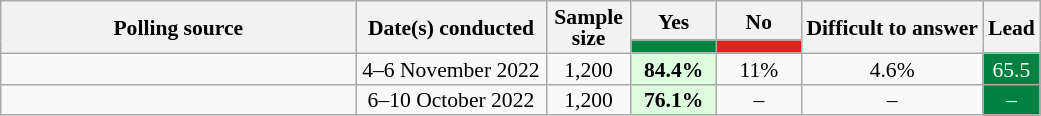<table class="wikitable" style="text-align: center; font-size:90%; line-height:14px;">
<tr>
<th rowspan="2" style="width:230px;">Polling source</th>
<th rowspan="2" style="width:120px;">Date(s) conducted</th>
<th rowspan="2" style="width:50px;">Sample size</th>
<th style="width:50px;">Yes</th>
<th style="width:50px;">No</th>
<th rowspan="2">Difficult to answer</th>
<th rowspan="2" style="width:30px;">Lead</th>
</tr>
<tr>
<th style="background:#008142;"></th>
<th style="background:#DC241F;"></th>
</tr>
<tr>
<td></td>
<td>4–6 November 2022</td>
<td>1,200</td>
<td style="background:#DEFDDE;"><strong>84.4%</strong></td>
<td>11%</td>
<td>4.6%</td>
<td style="background:#008142; color:white;">65.5</td>
</tr>
<tr>
<td></td>
<td>6–10 October 2022</td>
<td>1,200</td>
<td style="background:#DEFDDE;"><strong>76.1%</strong></td>
<td>–</td>
<td>–</td>
<td style="background:#008142; color:white;">–</td>
</tr>
</table>
